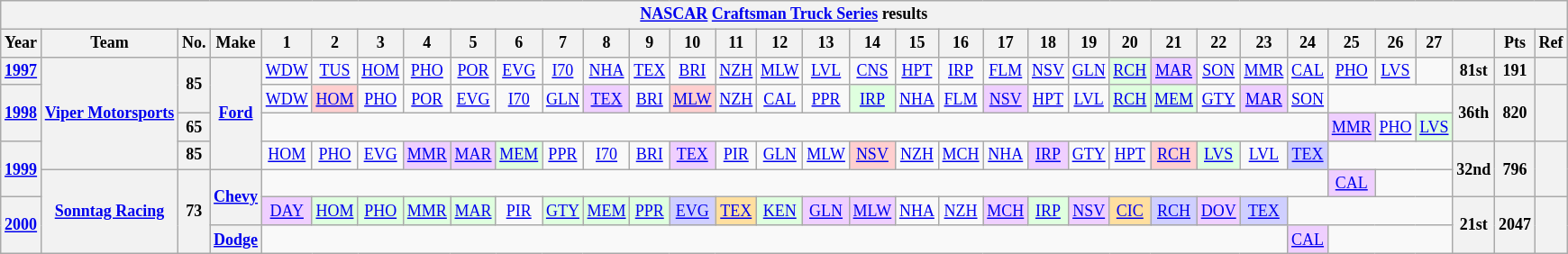<table class="wikitable" style="text-align:center; font-size:75%">
<tr>
<th colspan=45><a href='#'>NASCAR</a> <a href='#'>Craftsman Truck Series</a> results</th>
</tr>
<tr>
<th>Year</th>
<th>Team</th>
<th>No.</th>
<th>Make</th>
<th>1</th>
<th>2</th>
<th>3</th>
<th>4</th>
<th>5</th>
<th>6</th>
<th>7</th>
<th>8</th>
<th>9</th>
<th>10</th>
<th>11</th>
<th>12</th>
<th>13</th>
<th>14</th>
<th>15</th>
<th>16</th>
<th>17</th>
<th>18</th>
<th>19</th>
<th>20</th>
<th>21</th>
<th>22</th>
<th>23</th>
<th>24</th>
<th>25</th>
<th>26</th>
<th>27</th>
<th></th>
<th>Pts</th>
<th>Ref</th>
</tr>
<tr>
<th><a href='#'>1997</a></th>
<th rowspan=4><a href='#'>Viper Motorsports</a></th>
<th rowspan=2>85</th>
<th rowspan=4><a href='#'>Ford</a></th>
<td><a href='#'>WDW</a></td>
<td><a href='#'>TUS</a></td>
<td><a href='#'>HOM</a></td>
<td><a href='#'>PHO</a></td>
<td><a href='#'>POR</a></td>
<td><a href='#'>EVG</a></td>
<td><a href='#'>I70</a></td>
<td><a href='#'>NHA</a></td>
<td><a href='#'>TEX</a></td>
<td><a href='#'>BRI</a></td>
<td><a href='#'>NZH</a></td>
<td><a href='#'>MLW</a></td>
<td><a href='#'>LVL</a></td>
<td><a href='#'>CNS</a></td>
<td><a href='#'>HPT</a></td>
<td><a href='#'>IRP</a></td>
<td><a href='#'>FLM</a></td>
<td><a href='#'>NSV</a></td>
<td><a href='#'>GLN</a></td>
<td style="background:#DFFFDF;"><a href='#'>RCH</a><br></td>
<td style="background:#EFCFFF;"><a href='#'>MAR</a><br></td>
<td><a href='#'>SON</a></td>
<td><a href='#'>MMR</a></td>
<td><a href='#'>CAL</a></td>
<td><a href='#'>PHO</a></td>
<td><a href='#'>LVS</a></td>
<td></td>
<th>81st</th>
<th>191</th>
<th></th>
</tr>
<tr>
<th rowspan=2><a href='#'>1998</a></th>
<td><a href='#'>WDW</a></td>
<td style="background:#FFCFCF;"><a href='#'>HOM</a><br></td>
<td><a href='#'>PHO</a></td>
<td><a href='#'>POR</a></td>
<td><a href='#'>EVG</a></td>
<td><a href='#'>I70</a></td>
<td><a href='#'>GLN</a></td>
<td style="background:#EFCFFF;"><a href='#'>TEX</a><br></td>
<td><a href='#'>BRI</a></td>
<td style="background:#FFCFCF;"><a href='#'>MLW</a><br></td>
<td><a href='#'>NZH</a></td>
<td><a href='#'>CAL</a></td>
<td><a href='#'>PPR</a></td>
<td style="background:#DFFFDF;"><a href='#'>IRP</a><br></td>
<td><a href='#'>NHA</a></td>
<td><a href='#'>FLM</a></td>
<td style="background:#EFCFFF;"><a href='#'>NSV</a><br></td>
<td><a href='#'>HPT</a></td>
<td><a href='#'>LVL</a></td>
<td style="background:#DFFFDF;"><a href='#'>RCH</a><br></td>
<td style="background:#DFFFDF;"><a href='#'>MEM</a><br></td>
<td><a href='#'>GTY</a></td>
<td style="background:#EFCFFF;"><a href='#'>MAR</a><br></td>
<td><a href='#'>SON</a></td>
<td colspan=3></td>
<th rowspan=2>36th</th>
<th rowspan=2>820</th>
<th rowspan=2></th>
</tr>
<tr>
<th>65</th>
<td colspan=24></td>
<td style="background:#EFCFFF;"><a href='#'>MMR</a><br></td>
<td><a href='#'>PHO</a></td>
<td style="background:#DFFFDF;"><a href='#'>LVS</a><br></td>
</tr>
<tr>
<th rowspan=2><a href='#'>1999</a></th>
<th>85</th>
<td><a href='#'>HOM</a></td>
<td><a href='#'>PHO</a></td>
<td><a href='#'>EVG</a></td>
<td style="background:#EFCFFF;"><a href='#'>MMR</a><br></td>
<td style="background:#EFCFFF;"><a href='#'>MAR</a><br></td>
<td style="background:#DFFFDF;"><a href='#'>MEM</a><br></td>
<td><a href='#'>PPR</a></td>
<td><a href='#'>I70</a></td>
<td><a href='#'>BRI</a></td>
<td style="background:#EFCFFF;"><a href='#'>TEX</a><br></td>
<td><a href='#'>PIR</a></td>
<td><a href='#'>GLN</a></td>
<td><a href='#'>MLW</a></td>
<td style="background:#FFCFCF;"><a href='#'>NSV</a><br></td>
<td><a href='#'>NZH</a></td>
<td><a href='#'>MCH</a></td>
<td><a href='#'>NHA</a></td>
<td style="background:#EFCFFF;"><a href='#'>IRP</a><br></td>
<td><a href='#'>GTY</a></td>
<td><a href='#'>HPT</a></td>
<td style="background:#FFCFCF;"><a href='#'>RCH</a><br></td>
<td style="background:#DFFFDF;"><a href='#'>LVS</a><br></td>
<td><a href='#'>LVL</a></td>
<td style="background:#CFCFFF;"><a href='#'>TEX</a><br></td>
<td colspan=3></td>
<th rowspan=2>32nd</th>
<th rowspan=2>796</th>
<th rowspan=2></th>
</tr>
<tr>
<th rowspan=3><a href='#'>Sonntag Racing</a></th>
<th rowspan=3>73</th>
<th rowspan=2><a href='#'>Chevy</a></th>
<td colspan=24></td>
<td style="background:#EFCFFF;"><a href='#'>CAL</a><br></td>
<td colspan=2></td>
</tr>
<tr>
<th rowspan=2><a href='#'>2000</a></th>
<td style="background:#EFCFFF;"><a href='#'>DAY</a><br></td>
<td style="background:#DFFFDF;"><a href='#'>HOM</a><br></td>
<td style="background:#DFFFDF;"><a href='#'>PHO</a><br></td>
<td style="background:#DFFFDF;"><a href='#'>MMR</a><br></td>
<td style="background:#DFFFDF;"><a href='#'>MAR</a><br></td>
<td><a href='#'>PIR</a></td>
<td style="background:#DFFFDF;"><a href='#'>GTY</a><br></td>
<td style="background:#DFFFDF;"><a href='#'>MEM</a><br></td>
<td style="background:#DFFFDF;"><a href='#'>PPR</a><br></td>
<td style="background:#CFCFFF;"><a href='#'>EVG</a><br></td>
<td style="background:#FFDF9F;"><a href='#'>TEX</a><br></td>
<td style="background:#DFFFDF;"><a href='#'>KEN</a><br></td>
<td style="background:#EFCFFF;"><a href='#'>GLN</a><br></td>
<td style="background:#EFCFFF;"><a href='#'>MLW</a><br></td>
<td><a href='#'>NHA</a></td>
<td><a href='#'>NZH</a></td>
<td style="background:#EFCFFF;"><a href='#'>MCH</a><br></td>
<td style="background:#DFFFDF;"><a href='#'>IRP</a><br></td>
<td style="background:#EFCFFF;"><a href='#'>NSV</a><br></td>
<td style="background:#FFDF9F;"><a href='#'>CIC</a><br></td>
<td style="background:#CFCFFF;"><a href='#'>RCH</a><br></td>
<td style="background:#EFCFFF;"><a href='#'>DOV</a><br></td>
<td style="background:#CFCFFF;"><a href='#'>TEX</a><br></td>
<td colspan=4></td>
<th rowspan=2>21st</th>
<th rowspan=2>2047</th>
<th rowspan=2></th>
</tr>
<tr>
<th><a href='#'>Dodge</a></th>
<td colspan=23></td>
<td style="background:#EFCFFF;"><a href='#'>CAL</a><br></td>
<td colspan=3></td>
</tr>
</table>
